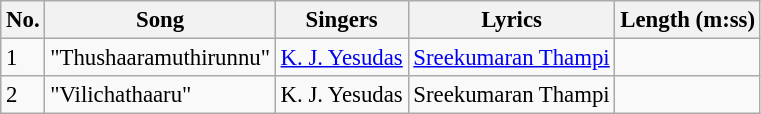<table class="wikitable" style="font-size:95%;">
<tr>
<th>No.</th>
<th>Song</th>
<th>Singers</th>
<th>Lyrics</th>
<th>Length (m:ss)</th>
</tr>
<tr>
<td>1</td>
<td>"Thushaaramuthirunnu"</td>
<td><a href='#'>K. J. Yesudas</a></td>
<td><a href='#'>Sreekumaran Thampi</a></td>
<td></td>
</tr>
<tr>
<td>2</td>
<td>"Vilichathaaru"</td>
<td>K. J. Yesudas</td>
<td>Sreekumaran Thampi</td>
<td></td>
</tr>
</table>
